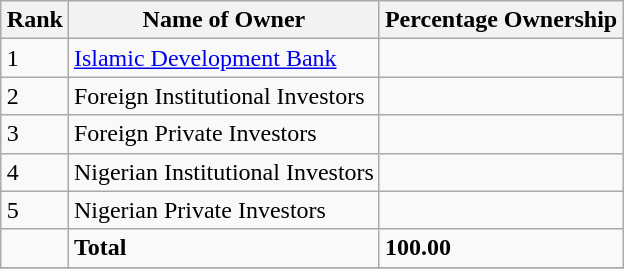<table class="wikitable sortable" style="margin-left:auto;margin-right:auto">
<tr>
<th style="width:2em;">Rank</th>
<th>Name of Owner</th>
<th>Percentage Ownership</th>
</tr>
<tr>
<td>1</td>
<td><a href='#'>Islamic Development Bank</a></td>
<td></td>
</tr>
<tr>
<td>2</td>
<td>Foreign Institutional Investors</td>
<td></td>
</tr>
<tr>
<td>3</td>
<td>Foreign Private Investors</td>
<td></td>
</tr>
<tr>
<td>4</td>
<td>Nigerian Institutional Investors</td>
<td></td>
</tr>
<tr>
<td>5</td>
<td>Nigerian Private Investors</td>
<td></td>
</tr>
<tr>
<td></td>
<td><strong>Total</strong></td>
<td><strong>100.00</strong></td>
</tr>
<tr>
</tr>
</table>
